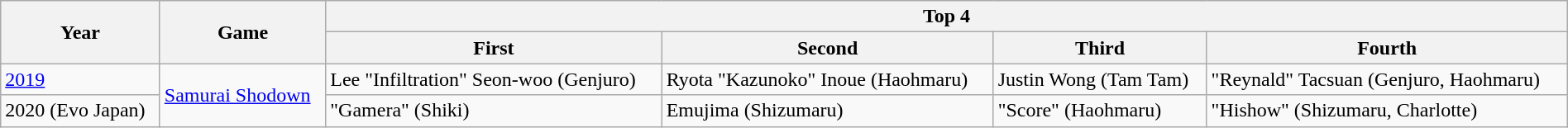<table class="wikitable sortable" width=100%>
<tr>
<th rowspan=2>Year</th>
<th rowspan=2>Game</th>
<th colspan=4>Top 4</th>
</tr>
<tr>
<th>First</th>
<th>Second</th>
<th>Third</th>
<th>Fourth</th>
</tr>
<tr>
<td><a href='#'>2019</a></td>
<td rowspan="2"><a href='#'>Samurai Shodown</a></td>
<td> Lee "Infiltration" Seon-woo (Genjuro)</td>
<td> Ryota "Kazunoko" Inoue (Haohmaru)</td>
<td> Justin Wong (Tam Tam)</td>
<td> "Reynald" Tacsuan (Genjuro, Haohmaru)</td>
</tr>
<tr>
<td>2020 (Evo Japan)</td>
<td> "Gamera" (Shiki)</td>
<td> Emujima (Shizumaru)</td>
<td> "Score" (Haohmaru)</td>
<td> "Hishow" (Shizumaru, Charlotte)</td>
</tr>
</table>
